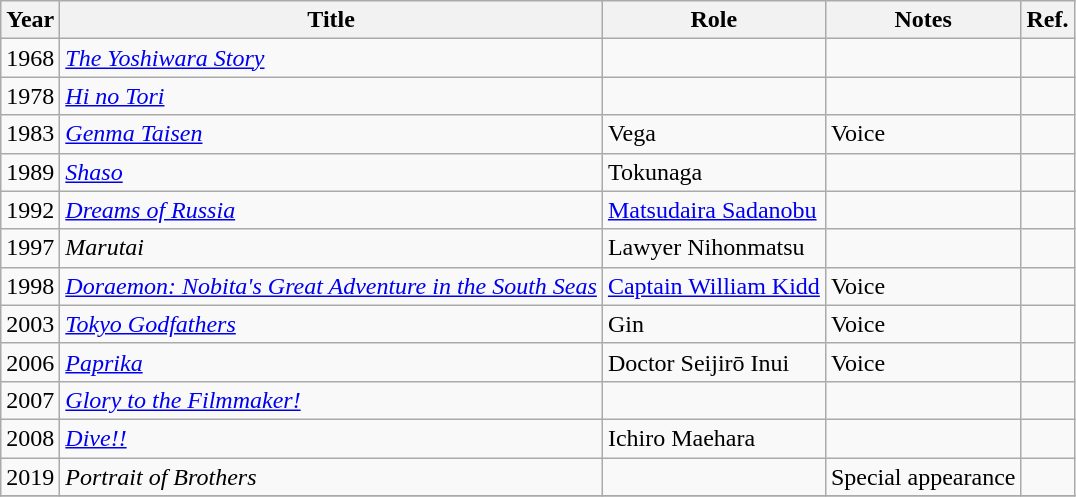<table class="wikitable sortable">
<tr>
<th>Year</th>
<th>Title</th>
<th>Role</th>
<th class="unsortable">Notes</th>
<th class="unsortable">Ref.</th>
</tr>
<tr>
<td>1968</td>
<td><em><a href='#'>The Yoshiwara Story</a></em></td>
<td></td>
<td></td>
<td></td>
</tr>
<tr>
<td>1978</td>
<td><em><a href='#'>Hi no Tori</a></em></td>
<td></td>
<td></td>
<td></td>
</tr>
<tr>
<td>1983</td>
<td><em><a href='#'>Genma Taisen</a></em></td>
<td>Vega</td>
<td>Voice</td>
<td></td>
</tr>
<tr>
<td>1989</td>
<td><em><a href='#'>Shaso</a></em></td>
<td>Tokunaga</td>
<td></td>
<td></td>
</tr>
<tr>
<td>1992</td>
<td><em><a href='#'>Dreams of Russia</a></em></td>
<td><a href='#'>Matsudaira Sadanobu</a></td>
<td></td>
<td></td>
</tr>
<tr>
<td>1997</td>
<td><em>Marutai</em></td>
<td>Lawyer Nihonmatsu</td>
<td></td>
<td></td>
</tr>
<tr>
<td>1998</td>
<td><em><a href='#'>Doraemon: Nobita's Great Adventure in the South Seas</a></em></td>
<td><a href='#'>Captain William Kidd</a></td>
<td>Voice</td>
<td></td>
</tr>
<tr>
<td>2003</td>
<td><em><a href='#'>Tokyo Godfathers</a></em></td>
<td>Gin</td>
<td>Voice</td>
<td></td>
</tr>
<tr>
<td>2006</td>
<td><em><a href='#'>Paprika</a></em></td>
<td>Doctor Seijirō Inui</td>
<td>Voice</td>
<td></td>
</tr>
<tr>
<td>2007</td>
<td><em><a href='#'>Glory to the Filmmaker!</a></em></td>
<td></td>
<td></td>
<td></td>
</tr>
<tr>
<td>2008</td>
<td><em><a href='#'>Dive!!</a></em></td>
<td>Ichiro Maehara</td>
<td></td>
<td></td>
</tr>
<tr>
<td>2019</td>
<td><em>Portrait of Brothers</em></td>
<td></td>
<td>Special appearance</td>
<td></td>
</tr>
<tr>
</tr>
</table>
